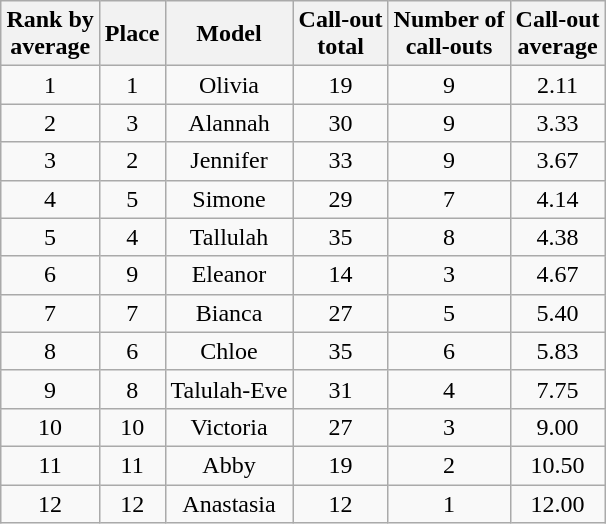<table class="wikitable sortable" style="margin:auto; text-align:center; white-space:nowrap">
<tr>
<th>Rank by<br>average</th>
<th>Place</th>
<th>Model</th>
<th>Call-out<br>total</th>
<th>Number of<br>call-outs</th>
<th>Call-out<br>average</th>
</tr>
<tr>
<td>1</td>
<td>1</td>
<td>Olivia</td>
<td>19</td>
<td>9</td>
<td>2.11</td>
</tr>
<tr>
<td>2</td>
<td>3</td>
<td>Alannah</td>
<td>30</td>
<td>9</td>
<td>3.33</td>
</tr>
<tr>
<td>3</td>
<td>2</td>
<td>Jennifer</td>
<td>33</td>
<td>9</td>
<td>3.67</td>
</tr>
<tr>
<td>4</td>
<td>5</td>
<td>Simone</td>
<td>29</td>
<td>7</td>
<td>4.14</td>
</tr>
<tr>
<td>5</td>
<td>4</td>
<td>Tallulah</td>
<td>35</td>
<td>8</td>
<td>4.38</td>
</tr>
<tr>
<td>6</td>
<td>9</td>
<td>Eleanor</td>
<td>14</td>
<td>3</td>
<td>4.67</td>
</tr>
<tr>
<td>7</td>
<td>7</td>
<td>Bianca</td>
<td>27</td>
<td>5</td>
<td>5.40</td>
</tr>
<tr>
<td>8</td>
<td>6</td>
<td>Chloe</td>
<td>35</td>
<td>6</td>
<td>5.83</td>
</tr>
<tr>
<td>9</td>
<td>8</td>
<td>Talulah-Eve</td>
<td>31</td>
<td>4</td>
<td>7.75</td>
</tr>
<tr>
<td>10</td>
<td>10</td>
<td>Victoria</td>
<td>27</td>
<td>3</td>
<td>9.00</td>
</tr>
<tr>
<td>11</td>
<td>11</td>
<td>Abby</td>
<td>19</td>
<td>2</td>
<td>10.50</td>
</tr>
<tr>
<td>12</td>
<td>12</td>
<td>Anastasia</td>
<td>12</td>
<td>1</td>
<td>12.00</td>
</tr>
</table>
